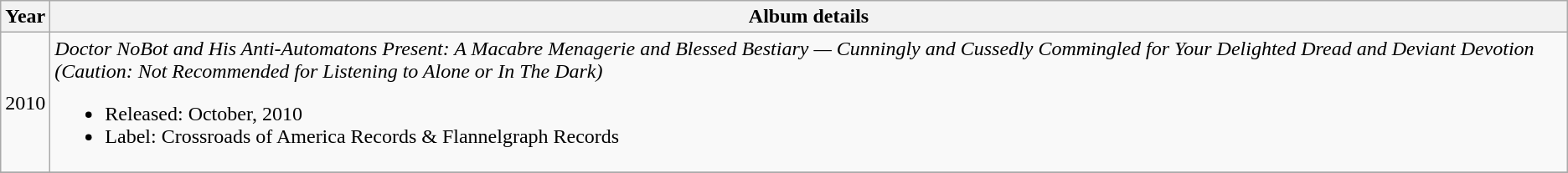<table class="wikitable">
<tr>
<th>Year</th>
<th>Album details</th>
</tr>
<tr>
<td align="center">2010</td>
<td><em>Doctor NoBot and His Anti-Automatons Present: A Macabre Menagerie and Blessed Bestiary — Cunningly and Cussedly Commingled for Your Delighted Dread and Deviant Devotion (Caution: Not Recommended for Listening to Alone or In The Dark)</em><br><ul><li>Released: October, 2010</li><li>Label: Crossroads of America Records & Flannelgraph Records</li></ul></td>
</tr>
<tr>
</tr>
</table>
